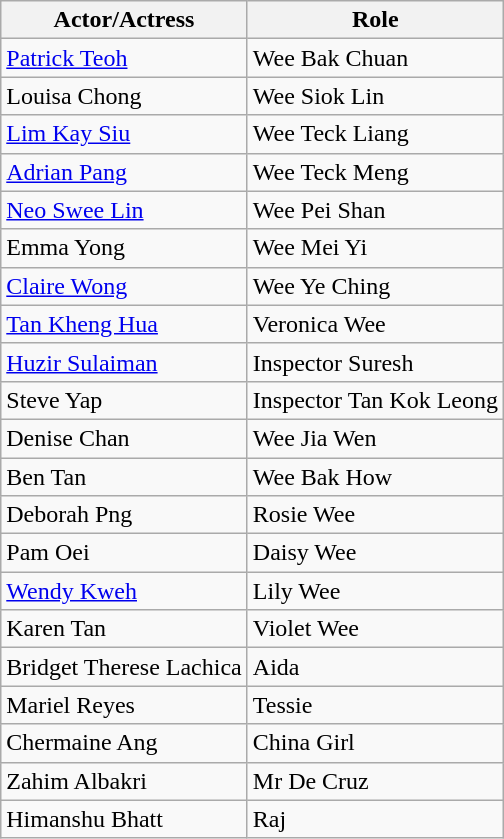<table class="wikitable">
<tr>
<th>Actor/Actress</th>
<th>Role</th>
</tr>
<tr>
<td><a href='#'>Patrick Teoh</a></td>
<td>Wee Bak Chuan</td>
</tr>
<tr>
<td>Louisa Chong</td>
<td>Wee Siok Lin</td>
</tr>
<tr>
<td><a href='#'>Lim Kay Siu</a></td>
<td>Wee Teck Liang</td>
</tr>
<tr>
<td><a href='#'>Adrian Pang</a></td>
<td>Wee Teck Meng</td>
</tr>
<tr>
<td><a href='#'>Neo Swee Lin</a></td>
<td>Wee Pei Shan</td>
</tr>
<tr>
<td>Emma Yong</td>
<td>Wee Mei Yi</td>
</tr>
<tr>
<td><a href='#'>Claire Wong</a></td>
<td>Wee Ye Ching</td>
</tr>
<tr>
<td><a href='#'>Tan Kheng Hua</a></td>
<td>Veronica Wee</td>
</tr>
<tr>
<td><a href='#'>Huzir Sulaiman</a></td>
<td>Inspector Suresh</td>
</tr>
<tr>
<td>Steve Yap</td>
<td>Inspector Tan Kok Leong</td>
</tr>
<tr>
<td>Denise Chan</td>
<td>Wee Jia Wen</td>
</tr>
<tr>
<td>Ben Tan</td>
<td>Wee Bak How</td>
</tr>
<tr>
<td>Deborah Png</td>
<td>Rosie Wee</td>
</tr>
<tr>
<td>Pam Oei</td>
<td>Daisy Wee</td>
</tr>
<tr>
<td><a href='#'>Wendy Kweh</a></td>
<td>Lily Wee</td>
</tr>
<tr>
<td>Karen Tan</td>
<td>Violet Wee</td>
</tr>
<tr>
<td>Bridget Therese Lachica</td>
<td>Aida</td>
</tr>
<tr>
<td>Mariel Reyes</td>
<td>Tessie</td>
</tr>
<tr>
<td>Chermaine Ang</td>
<td>China Girl</td>
</tr>
<tr>
<td>Zahim Albakri</td>
<td>Mr De Cruz</td>
</tr>
<tr>
<td>Himanshu Bhatt</td>
<td>Raj</td>
</tr>
</table>
